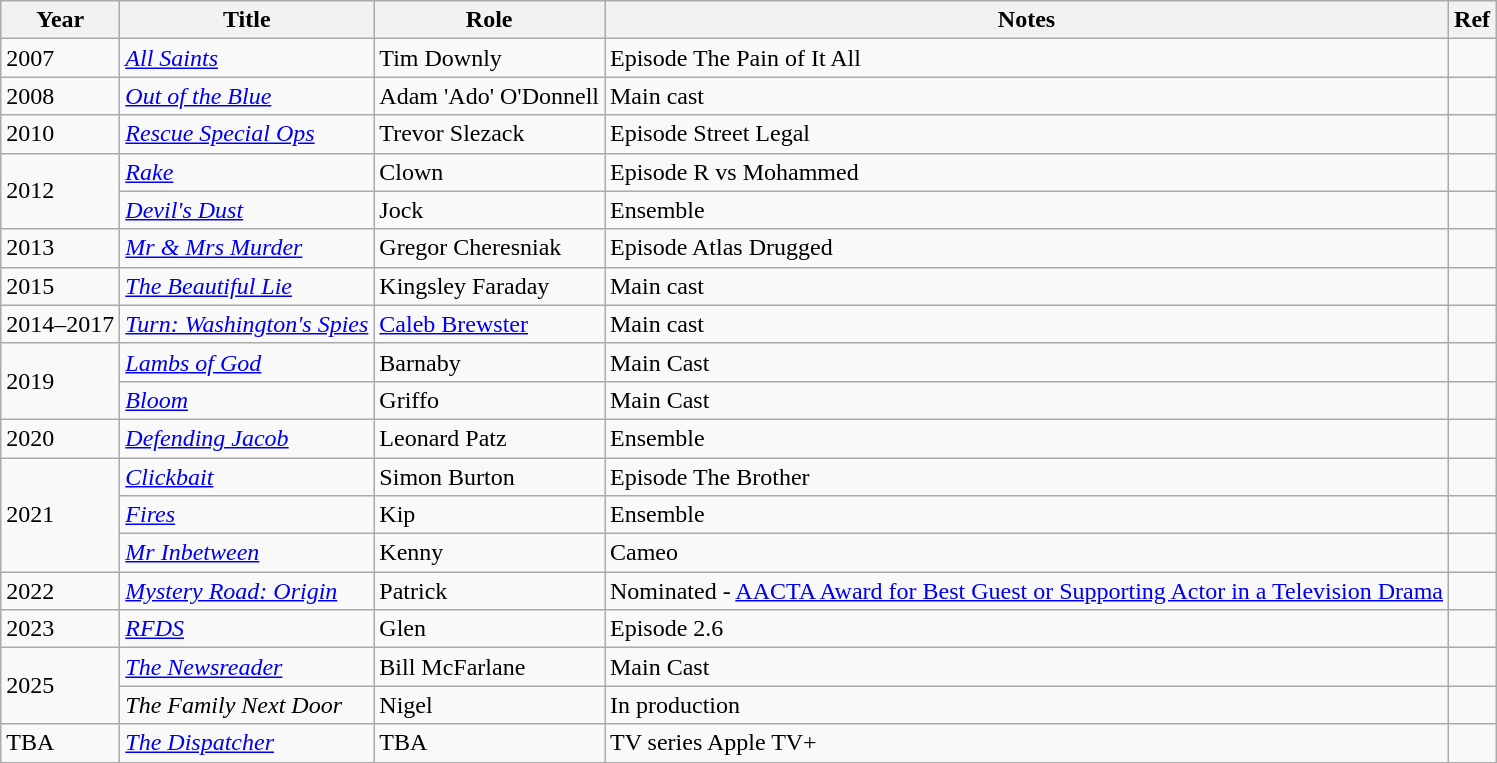<table class="wikitable sortable">
<tr>
<th>Year</th>
<th>Title</th>
<th>Role</th>
<th>Notes</th>
<th>Ref</th>
</tr>
<tr>
<td>2007</td>
<td><em><a href='#'>All Saints</a></em></td>
<td>Tim Downly</td>
<td>Episode The Pain of It All</td>
<td></td>
</tr>
<tr>
<td>2008</td>
<td><em><a href='#'>Out of the Blue</a></em></td>
<td>Adam 'Ado' O'Donnell</td>
<td>Main cast</td>
<td></td>
</tr>
<tr>
<td>2010</td>
<td><em><a href='#'>Rescue Special Ops</a></em></td>
<td>Trevor Slezack</td>
<td>Episode Street Legal</td>
<td></td>
</tr>
<tr>
<td rowspan="2">2012</td>
<td><em><a href='#'>Rake</a></em></td>
<td>Clown</td>
<td>Episode R vs Mohammed</td>
<td></td>
</tr>
<tr>
<td><em><a href='#'>Devil's Dust</a></em></td>
<td>Jock</td>
<td>Ensemble</td>
<td></td>
</tr>
<tr>
<td>2013</td>
<td><em><a href='#'>Mr & Mrs Murder</a></em></td>
<td>Gregor Cheresniak</td>
<td>Episode Atlas Drugged</td>
<td></td>
</tr>
<tr>
<td>2015</td>
<td><em><a href='#'>The Beautiful Lie</a></em></td>
<td>Kingsley Faraday</td>
<td>Main cast</td>
<td></td>
</tr>
<tr>
<td>2014–2017</td>
<td><em><a href='#'>Turn: Washington's Spies</a></em></td>
<td><a href='#'>Caleb Brewster</a></td>
<td>Main cast</td>
<td></td>
</tr>
<tr>
<td rowspan="2">2019</td>
<td><em><a href='#'>Lambs of God</a></em></td>
<td>Barnaby</td>
<td>Main Cast</td>
<td></td>
</tr>
<tr>
<td><em><a href='#'>Bloom</a></em></td>
<td>Griffo</td>
<td>Main Cast</td>
<td></td>
</tr>
<tr>
<td>2020</td>
<td><em><a href='#'>Defending Jacob</a></em></td>
<td>Leonard Patz</td>
<td>Ensemble</td>
<td></td>
</tr>
<tr>
<td rowspan="3">2021</td>
<td><em><a href='#'>Clickbait</a></em></td>
<td>Simon Burton</td>
<td>Episode The Brother</td>
<td></td>
</tr>
<tr>
<td><em><a href='#'>Fires</a></em></td>
<td>Kip</td>
<td>Ensemble</td>
<td></td>
</tr>
<tr>
<td><em><a href='#'>Mr Inbetween</a></em></td>
<td>Kenny</td>
<td>Cameo</td>
<td></td>
</tr>
<tr>
<td>2022</td>
<td><em><a href='#'>Mystery Road: Origin</a></em></td>
<td>Patrick</td>
<td>Nominated - <a href='#'>AACTA Award for Best Guest or Supporting Actor in a Television Drama</a></td>
<td></td>
</tr>
<tr>
<td>2023</td>
<td><em><a href='#'>RFDS</a></em></td>
<td>Glen</td>
<td>Episode 2.6</td>
<td></td>
</tr>
<tr>
<td rowspan="2">2025</td>
<td><em><a href='#'>The Newsreader</a></em></td>
<td>Bill McFarlane</td>
<td>Main Cast</td>
<td></td>
</tr>
<tr>
<td><em>The Family Next Door</em></td>
<td>Nigel</td>
<td>In production</td>
<td></td>
</tr>
<tr>
<td>TBA</td>
<td><em><a href='#'>The Dispatcher</a></em></td>
<td>TBA</td>
<td>TV series Apple TV+</td>
<td></td>
</tr>
</table>
